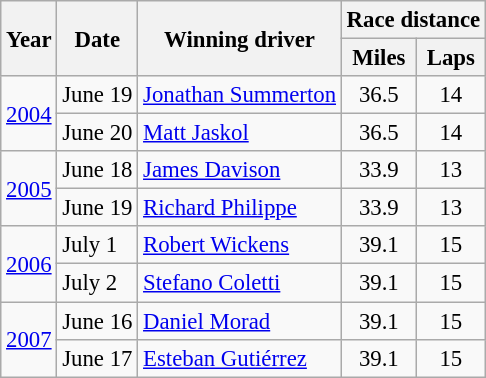<table class="wikitable" style="font-size: 95%;">
<tr>
<th rowspan="2">Year</th>
<th rowspan="2">Date</th>
<th rowspan="2">Winning driver</th>
<th colspan="2">Race distance</th>
</tr>
<tr>
<th>Miles</th>
<th>Laps</th>
</tr>
<tr>
<td rowspan=2><a href='#'>2004</a></td>
<td>June 19</td>
<td> <a href='#'>Jonathan Summerton</a></td>
<td style="text-align:center">36.5</td>
<td style="text-align:center">14</td>
</tr>
<tr>
<td>June 20</td>
<td> <a href='#'>Matt Jaskol</a></td>
<td style="text-align:center">36.5</td>
<td style="text-align:center">14</td>
</tr>
<tr>
<td rowspan=2><a href='#'>2005</a></td>
<td>June 18</td>
<td> <a href='#'>James Davison</a></td>
<td style="text-align:center">33.9</td>
<td style="text-align:center">13</td>
</tr>
<tr>
<td>June 19</td>
<td> <a href='#'>Richard Philippe</a></td>
<td style="text-align:center">33.9</td>
<td style="text-align:center">13</td>
</tr>
<tr>
<td rowspan=2><a href='#'>2006</a></td>
<td>July 1</td>
<td> <a href='#'>Robert Wickens</a></td>
<td style="text-align:center">39.1</td>
<td style="text-align:center">15</td>
</tr>
<tr>
<td>July 2</td>
<td> <a href='#'>Stefano Coletti</a></td>
<td style="text-align:center">39.1</td>
<td style="text-align:center">15</td>
</tr>
<tr>
<td rowspan=2><a href='#'>2007</a></td>
<td>June 16</td>
<td> <a href='#'>Daniel Morad</a></td>
<td style="text-align:center">39.1</td>
<td style="text-align:center">15</td>
</tr>
<tr>
<td>June 17</td>
<td> <a href='#'>Esteban Gutiérrez</a></td>
<td style="text-align:center">39.1</td>
<td style="text-align:center">15</td>
</tr>
</table>
